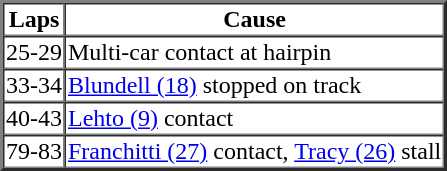<table border=2 cellspacing=0>
<tr>
<th>Laps</th>
<th>Cause</th>
</tr>
<tr>
<td>25-29</td>
<td>Multi-car contact at hairpin</td>
</tr>
<tr>
<td>33-34</td>
<td><a href='#'>Blundell (18)</a> stopped on track</td>
</tr>
<tr>
<td>40-43</td>
<td><a href='#'>Lehto (9)</a> contact</td>
</tr>
<tr>
<td>79-83</td>
<td><a href='#'>Franchitti (27)</a> contact, <a href='#'>Tracy (26)</a> stall</td>
</tr>
</table>
